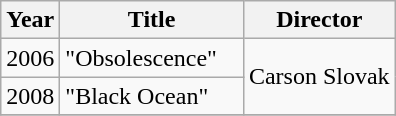<table class="wikitable">
<tr>
<th>Year</th>
<th width="115">Title</th>
<th>Director</th>
</tr>
<tr>
<td>2006</td>
<td>"Obsolescence"</td>
<td rowspan="2">Carson Slovak</td>
</tr>
<tr>
<td>2008</td>
<td>"Black Ocean"</td>
</tr>
<tr>
</tr>
</table>
